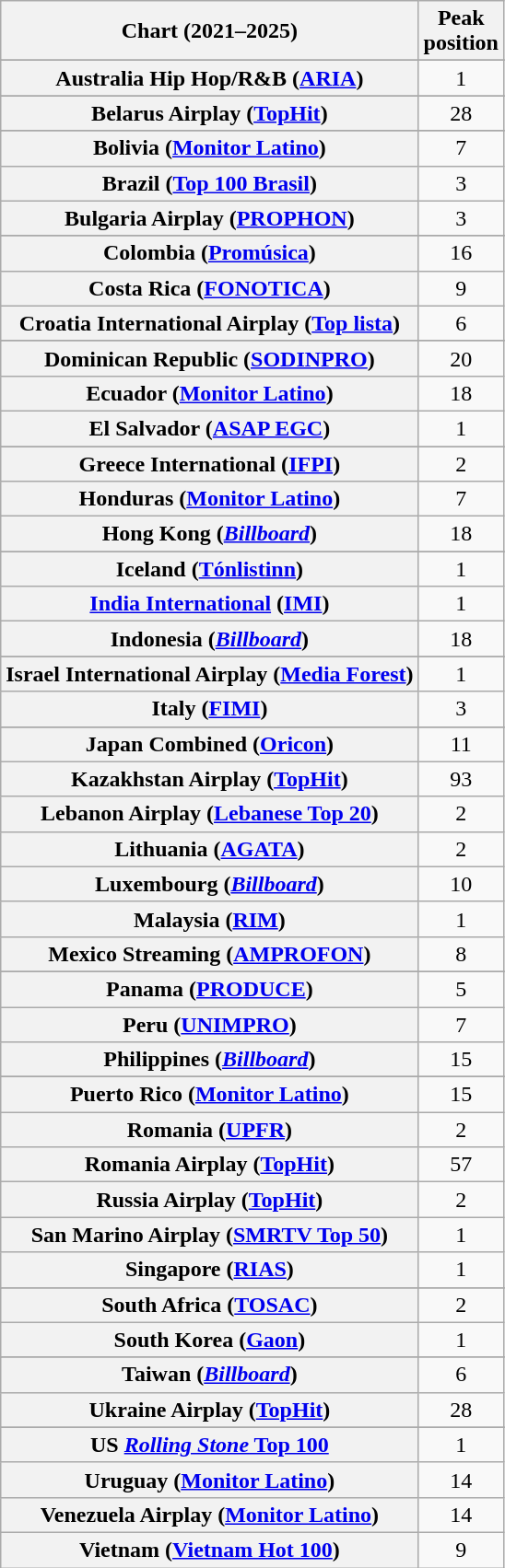<table class="wikitable sortable plainrowheaders" style="text-align:center">
<tr>
<th scope="col">Chart (2021–2025)</th>
<th scope="col">Peak<br>position</th>
</tr>
<tr>
</tr>
<tr>
</tr>
<tr>
<th scope="row">Australia Hip Hop/R&B (<a href='#'>ARIA</a>)</th>
<td>1</td>
</tr>
<tr>
</tr>
<tr>
<th scope="row">Belarus Airplay (<a href='#'>TopHit</a>)</th>
<td>28</td>
</tr>
<tr>
</tr>
<tr>
</tr>
<tr>
<th scope="row">Bolivia (<a href='#'>Monitor Latino</a>)</th>
<td>7</td>
</tr>
<tr>
<th scope="row">Brazil (<a href='#'>Top 100 Brasil</a>)</th>
<td>3</td>
</tr>
<tr>
<th scope="row">Bulgaria Airplay (<a href='#'>PROPHON</a>)</th>
<td>3</td>
</tr>
<tr>
</tr>
<tr>
</tr>
<tr>
</tr>
<tr>
</tr>
<tr>
</tr>
<tr>
<th scope="row">Colombia (<a href='#'>Promúsica</a>)</th>
<td>16</td>
</tr>
<tr>
<th scope="row">Costa Rica (<a href='#'>FONOTICA</a>)</th>
<td>9</td>
</tr>
<tr>
<th scope="row">Croatia International Airplay (<a href='#'>Top lista</a>)</th>
<td>6</td>
</tr>
<tr>
</tr>
<tr>
</tr>
<tr>
</tr>
<tr>
<th scope="row">Dominican Republic (<a href='#'>SODINPRO</a>)</th>
<td>20</td>
</tr>
<tr>
<th scope="row">Ecuador (<a href='#'>Monitor Latino</a>)</th>
<td>18</td>
</tr>
<tr>
<th scope="row">El Salvador (<a href='#'>ASAP EGC</a>)</th>
<td>1</td>
</tr>
<tr>
</tr>
<tr>
</tr>
<tr>
</tr>
<tr>
</tr>
<tr>
<th scope="row">Greece International (<a href='#'>IFPI</a>)</th>
<td>2</td>
</tr>
<tr>
<th scope="row">Honduras (<a href='#'>Monitor Latino</a>)</th>
<td>7</td>
</tr>
<tr>
<th scope="row">Hong Kong (<em><a href='#'>Billboard</a></em>)</th>
<td>18</td>
</tr>
<tr>
</tr>
<tr>
</tr>
<tr>
</tr>
<tr>
<th scope="row">Iceland (<a href='#'>Tónlistinn</a>)</th>
<td>1</td>
</tr>
<tr>
<th scope="row"><a href='#'>India International</a> (<a href='#'>IMI</a>)</th>
<td>1</td>
</tr>
<tr>
<th scope="row">Indonesia (<em><a href='#'>Billboard</a></em>)</th>
<td>18</td>
</tr>
<tr>
</tr>
<tr>
<th scope="row">Israel International Airplay (<a href='#'>Media Forest</a>)</th>
<td>1</td>
</tr>
<tr>
<th scope="row">Italy (<a href='#'>FIMI</a>)</th>
<td>3</td>
</tr>
<tr>
</tr>
<tr>
<th scope="row">Japan Combined (<a href='#'>Oricon</a>)</th>
<td>11</td>
</tr>
<tr>
<th scope="row">Kazakhstan Airplay (<a href='#'>TopHit</a>)</th>
<td>93</td>
</tr>
<tr>
<th scope="row">Lebanon Airplay (<a href='#'>Lebanese Top 20</a>)</th>
<td>2</td>
</tr>
<tr>
<th scope="row">Lithuania (<a href='#'>AGATA</a>)</th>
<td>2</td>
</tr>
<tr>
<th scope="row">Luxembourg (<em><a href='#'>Billboard</a></em>)</th>
<td>10</td>
</tr>
<tr>
<th scope="row">Malaysia (<a href='#'>RIM</a>)</th>
<td>1</td>
</tr>
<tr>
<th scope="row">Mexico Streaming (<a href='#'>AMPROFON</a>)</th>
<td>8</td>
</tr>
<tr>
</tr>
<tr>
</tr>
<tr>
</tr>
<tr>
</tr>
<tr>
<th scope="row">Panama (<a href='#'>PRODUCE</a>)</th>
<td>5</td>
</tr>
<tr>
<th scope="row">Peru (<a href='#'>UNIMPRO</a>)</th>
<td>7</td>
</tr>
<tr>
<th scope="row">Philippines (<em><a href='#'>Billboard</a></em>)</th>
<td>15</td>
</tr>
<tr>
</tr>
<tr>
</tr>
<tr>
</tr>
<tr>
<th scope="row">Puerto Rico (<a href='#'>Monitor Latino</a>)</th>
<td>15</td>
</tr>
<tr>
<th scope="row">Romania (<a href='#'>UPFR</a>)</th>
<td>2</td>
</tr>
<tr>
<th scope="row">Romania Airplay (<a href='#'>TopHit</a>)</th>
<td>57</td>
</tr>
<tr>
<th scope="row">Russia Airplay (<a href='#'>TopHit</a>)</th>
<td>2</td>
</tr>
<tr>
<th scope="row">San Marino Airplay (<a href='#'>SMRTV Top 50</a>)</th>
<td>1</td>
</tr>
<tr>
<th scope="row">Singapore (<a href='#'>RIAS</a>)</th>
<td>1</td>
</tr>
<tr>
</tr>
<tr>
</tr>
<tr>
<th scope="row">South Africa (<a href='#'>TOSAC</a>)</th>
<td>2</td>
</tr>
<tr>
<th scope="row">South Korea (<a href='#'>Gaon</a>)</th>
<td>1</td>
</tr>
<tr>
</tr>
<tr>
</tr>
<tr>
</tr>
<tr>
<th scope="row">Taiwan (<em><a href='#'>Billboard</a></em>)</th>
<td>6</td>
</tr>
<tr>
<th scope="row">Ukraine Airplay (<a href='#'>TopHit</a>)</th>
<td>28</td>
</tr>
<tr>
</tr>
<tr>
</tr>
<tr>
</tr>
<tr>
</tr>
<tr>
</tr>
<tr>
</tr>
<tr>
</tr>
<tr>
<th scope="row">US <a href='#'><em>Rolling Stone</em> Top 100</a></th>
<td>1</td>
</tr>
<tr>
<th scope="row">Uruguay (<a href='#'>Monitor Latino</a>)</th>
<td>14</td>
</tr>
<tr>
<th scope="row">Venezuela Airplay (<a href='#'>Monitor Latino</a>)</th>
<td>14</td>
</tr>
<tr>
<th scope="row">Vietnam (<a href='#'>Vietnam Hot 100</a>)</th>
<td>9</td>
</tr>
</table>
